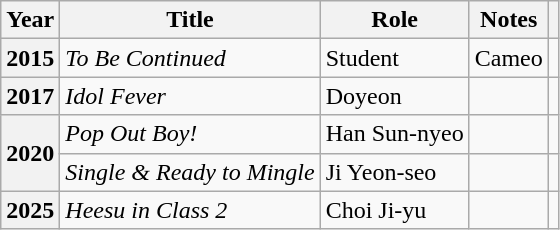<table class="wikitable sortable plainrowheaders">
<tr>
<th scope="col">Year</th>
<th scope="col">Title</th>
<th scope="col">Role</th>
<th scope="col">Notes</th>
<th scope="col" class="unsortable"></th>
</tr>
<tr>
<th scope="row">2015</th>
<td><em>To Be Continued</em></td>
<td>Student</td>
<td>Cameo</td>
<td align="center"></td>
</tr>
<tr>
<th scope="row">2017</th>
<td><em>Idol Fever</em></td>
<td>Doyeon</td>
<td></td>
<td align="center"></td>
</tr>
<tr>
<th scope="row" rowspan="2">2020</th>
<td><em>Pop Out Boy!</em></td>
<td>Han Sun-nyeo</td>
<td></td>
<td align="center"></td>
</tr>
<tr>
<td><em>Single & Ready to Mingle</em></td>
<td>Ji Yeon-seo</td>
<td></td>
<td align="center"></td>
</tr>
<tr>
<th scope="row">2025</th>
<td><em>Heesu in Class 2</em></td>
<td>Choi Ji-yu</td>
<td></td>
<td align="center"></td>
</tr>
</table>
